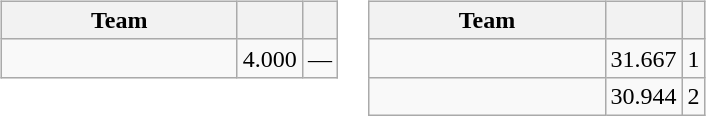<table>
<tr valign=top>
<td><br><table class="wikitable">
<tr>
<th width=150>Team</th>
<th></th>
<th></th>
</tr>
<tr>
<td><strong></strong></td>
<td align=right>4.000</td>
<td align=center>—</td>
</tr>
</table>
</td>
<td><br><table class="wikitable">
<tr>
<th width=150>Team</th>
<th></th>
<th></th>
</tr>
<tr>
<td><strong></strong></td>
<td align=right>31.667</td>
<td align=center>1</td>
</tr>
<tr>
<td><strong></strong></td>
<td align=right>30.944</td>
<td align=center>2</td>
</tr>
</table>
</td>
</tr>
</table>
